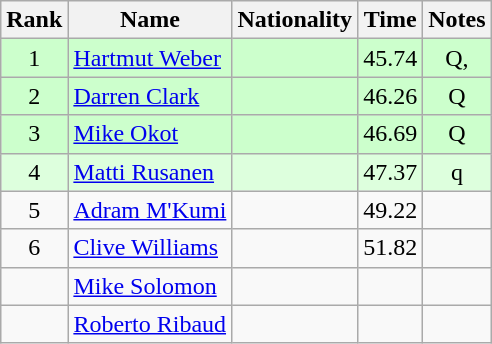<table class="wikitable sortable" style="text-align:center">
<tr>
<th>Rank</th>
<th>Name</th>
<th>Nationality</th>
<th>Time</th>
<th>Notes</th>
</tr>
<tr style="background:#ccffcc;">
<td align="center">1</td>
<td align=left><a href='#'>Hartmut Weber</a></td>
<td align=left></td>
<td align="center">45.74</td>
<td>Q, </td>
</tr>
<tr style="background:#ccffcc;">
<td align="center">2</td>
<td align=left><a href='#'>Darren Clark</a></td>
<td align=left></td>
<td align="center">46.26</td>
<td>Q</td>
</tr>
<tr style="background:#ccffcc;">
<td align="center">3</td>
<td align=left><a href='#'>Mike Okot</a></td>
<td align=left></td>
<td align="center">46.69</td>
<td>Q</td>
</tr>
<tr style="background:#ddffdd;">
<td align="center">4</td>
<td align=left><a href='#'>Matti Rusanen</a></td>
<td align=left></td>
<td align="center">47.37</td>
<td>q</td>
</tr>
<tr>
<td align="center">5</td>
<td align=left><a href='#'>Adram M'Kumi</a></td>
<td align=left></td>
<td align="center">49.22</td>
<td></td>
</tr>
<tr>
<td align="center">6</td>
<td align=left><a href='#'>Clive Williams</a></td>
<td align=left></td>
<td align="center">51.82</td>
<td></td>
</tr>
<tr>
<td align="center"></td>
<td align=left><a href='#'>Mike Solomon</a></td>
<td align=left></td>
<td></td>
<td align="center"></td>
</tr>
<tr>
<td align="center"></td>
<td align=left><a href='#'>Roberto Ribaud</a></td>
<td align=left></td>
<td></td>
<td align="center"></td>
</tr>
</table>
